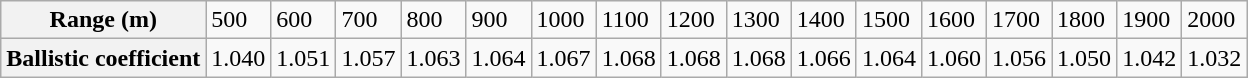<table class="wikitable">
<tr>
<th>Range (m)</th>
<td>500</td>
<td>600</td>
<td>700</td>
<td>800</td>
<td>900</td>
<td>1000</td>
<td>1100</td>
<td>1200</td>
<td>1300</td>
<td>1400</td>
<td>1500</td>
<td>1600</td>
<td>1700</td>
<td>1800</td>
<td>1900</td>
<td>2000</td>
</tr>
<tr>
<th>Ballistic coefficient</th>
<td>1.040</td>
<td>1.051</td>
<td>1.057</td>
<td>1.063</td>
<td>1.064</td>
<td>1.067</td>
<td>1.068</td>
<td>1.068</td>
<td>1.068</td>
<td>1.066</td>
<td>1.064</td>
<td>1.060</td>
<td>1.056</td>
<td>1.050</td>
<td>1.042</td>
<td>1.032</td>
</tr>
</table>
